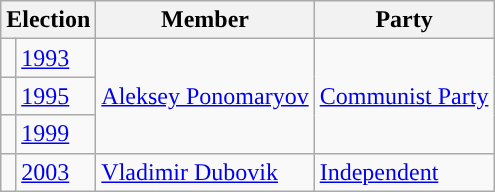<table class="wikitable">
<tr>
<th colspan="2">Election</th>
<th>Member</th>
<th>Party</th>
</tr>
<tr>
<td style="background-color:"></td>
<td><a href='#'>1993</a></td>
<td rowspan=3><a href='#'>Aleksey Ponomaryov</a></td>
<td rowspan=3><a href='#'>Communist Party</a></td>
</tr>
<tr>
<td style="background-color:"></td>
<td><a href='#'>1995</a></td>
</tr>
<tr>
<td style="background-color:"></td>
<td><a href='#'>1999</a></td>
</tr>
<tr>
<td style="background-color:"></td>
<td><a href='#'>2003</a></td>
<td><a href='#'>Vladimir Dubovik</a></td>
<td><a href='#'>Independent</a></td>
</tr>
</table>
